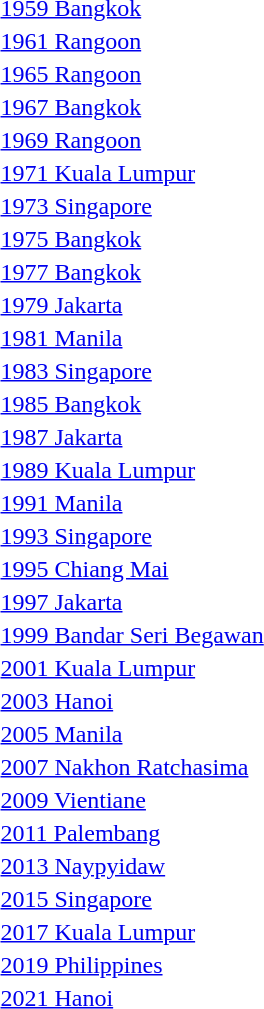<table>
<tr>
<td><a href='#'>1959 Bangkok</a></td>
<td></td>
<td></td>
<td></td>
</tr>
<tr>
<td><a href='#'>1961 Rangoon</a></td>
<td></td>
<td></td>
<td></td>
</tr>
<tr>
<td><a href='#'>1965 Rangoon</a></td>
<td></td>
<td></td>
<td></td>
</tr>
<tr>
<td><a href='#'>1967 Bangkok</a></td>
<td></td>
<td></td>
<td></td>
</tr>
<tr>
<td><a href='#'>1969 Rangoon</a></td>
<td></td>
<td></td>
<td></td>
</tr>
<tr>
<td><a href='#'>1971 Kuala Lumpur</a></td>
<td></td>
<td></td>
<td></td>
</tr>
<tr>
<td><a href='#'>1973 Singapore</a></td>
<td></td>
<td></td>
<td></td>
</tr>
<tr>
<td><a href='#'>1975 Bangkok</a></td>
<td></td>
<td></td>
<td></td>
</tr>
<tr>
<td><a href='#'>1977 Bangkok</a></td>
<td></td>
<td></td>
<td></td>
</tr>
<tr>
<td><a href='#'>1979 Jakarta</a></td>
<td></td>
<td></td>
<td></td>
</tr>
<tr>
<td><a href='#'>1981 Manila</a></td>
<td></td>
<td></td>
<td></td>
</tr>
<tr>
<td><a href='#'>1983 Singapore</a></td>
<td></td>
<td></td>
<td></td>
</tr>
<tr>
<td><a href='#'>1985 Bangkok</a></td>
<td></td>
<td></td>
<td></td>
</tr>
<tr>
<td><a href='#'>1987 Jakarta</a></td>
<td></td>
<td></td>
<td></td>
</tr>
<tr>
<td><a href='#'>1989 Kuala Lumpur</a></td>
<td></td>
<td></td>
<td></td>
</tr>
<tr>
<td><a href='#'>1991 Manila</a></td>
<td></td>
<td></td>
<td></td>
</tr>
<tr>
<td><a href='#'>1993 Singapore</a></td>
<td></td>
<td></td>
<td></td>
</tr>
<tr>
<td><a href='#'>1995 Chiang Mai</a></td>
<td></td>
<td></td>
<td></td>
</tr>
<tr>
<td><a href='#'>1997 Jakarta</a></td>
<td></td>
<td></td>
<td></td>
</tr>
<tr>
<td><a href='#'>1999 Bandar Seri Begawan</a></td>
<td></td>
<td></td>
<td></td>
</tr>
<tr>
<td><a href='#'>2001 Kuala Lumpur</a></td>
<td></td>
<td></td>
<td></td>
</tr>
<tr>
<td><a href='#'>2003 Hanoi</a></td>
<td></td>
<td></td>
<td></td>
</tr>
<tr>
<td><a href='#'>2005 Manila</a></td>
<td></td>
<td></td>
<td></td>
</tr>
<tr>
<td><a href='#'>2007 Nakhon Ratchasima</a></td>
<td></td>
<td></td>
<td></td>
</tr>
<tr>
<td><a href='#'>2009 Vientiane</a></td>
<td></td>
<td></td>
<td></td>
</tr>
<tr>
<td><a href='#'>2011 Palembang</a></td>
<td></td>
<td></td>
<td></td>
</tr>
<tr>
<td><a href='#'>2013 Naypyidaw</a></td>
<td></td>
<td></td>
<td></td>
</tr>
<tr>
<td><a href='#'>2015 Singapore</a></td>
<td></td>
<td></td>
<td></td>
</tr>
<tr>
<td><a href='#'>2017 Kuala Lumpur</a></td>
<td></td>
<td></td>
<td></td>
</tr>
<tr>
<td><a href='#'>2019 Philippines</a></td>
<td></td>
<td></td>
<td></td>
</tr>
<tr>
<td><a href='#'>2021 Hanoi</a></td>
<td></td>
<td></td>
<td></td>
</tr>
<tr>
</tr>
</table>
